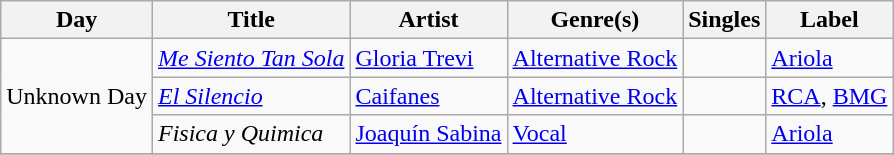<table class="wikitable sortable" style="text-align: left;">
<tr>
<th>Day</th>
<th>Title</th>
<th>Artist</th>
<th>Genre(s)</th>
<th>Singles</th>
<th>Label</th>
</tr>
<tr>
<td rowspan="3">Unknown Day</td>
<td><em><a href='#'>Me Siento Tan Sola</a></em></td>
<td><a href='#'>Gloria Trevi</a></td>
<td><a href='#'>Alternative Rock</a></td>
<td></td>
<td><a href='#'>Ariola</a></td>
</tr>
<tr>
<td><em><a href='#'>El Silencio</a></em></td>
<td><a href='#'>Caifanes</a></td>
<td><a href='#'>Alternative Rock</a></td>
<td></td>
<td><a href='#'>RCA</a>, <a href='#'>BMG</a></td>
</tr>
<tr>
<td><em>Fisica y Quimica</em></td>
<td><a href='#'>Joaquín Sabina</a></td>
<td><a href='#'>Vocal</a></td>
<td></td>
<td><a href='#'>Ariola</a></td>
</tr>
<tr>
</tr>
</table>
